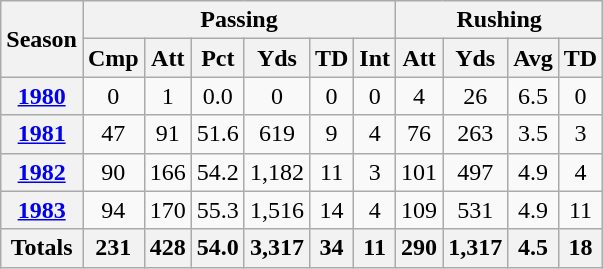<table class=wikitable style="text-align:center;">
<tr>
<th rowspan="2">Season</th>
<th colspan="6">Passing</th>
<th colspan="4">Rushing</th>
</tr>
<tr>
<th>Cmp</th>
<th>Att</th>
<th>Pct</th>
<th>Yds</th>
<th>TD</th>
<th>Int</th>
<th>Att</th>
<th>Yds</th>
<th>Avg</th>
<th>TD</th>
</tr>
<tr>
<th><a href='#'>1980</a></th>
<td>0</td>
<td>1</td>
<td>0.0</td>
<td>0</td>
<td>0</td>
<td>0</td>
<td>4</td>
<td>26</td>
<td>6.5</td>
<td>0</td>
</tr>
<tr>
<th><a href='#'>1981</a></th>
<td>47</td>
<td>91</td>
<td>51.6</td>
<td>619</td>
<td>9</td>
<td>4</td>
<td>76</td>
<td>263</td>
<td>3.5</td>
<td>3</td>
</tr>
<tr>
<th><a href='#'>1982</a></th>
<td>90</td>
<td>166</td>
<td>54.2</td>
<td>1,182</td>
<td>11</td>
<td>3</td>
<td>101</td>
<td>497</td>
<td>4.9</td>
<td>4</td>
</tr>
<tr>
<th><a href='#'>1983</a></th>
<td>94</td>
<td>170</td>
<td>55.3</td>
<td>1,516</td>
<td>14</td>
<td>4</td>
<td>109</td>
<td>531</td>
<td>4.9</td>
<td>11</td>
</tr>
<tr>
<th>Totals</th>
<th>231</th>
<th>428</th>
<th>54.0</th>
<th>3,317</th>
<th>34</th>
<th>11</th>
<th>290</th>
<th>1,317</th>
<th>4.5</th>
<th>18</th>
</tr>
</table>
